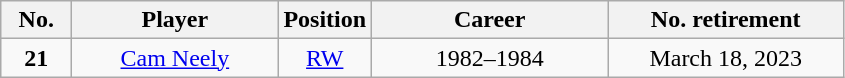<table class="wikitable sortable" style="text-align:center">
<tr>
<th width=40px>No.</th>
<th width=130px>Player</th>
<th width=40px>Position</th>
<th width=150px>Career</th>
<th width=150px>No. retirement</th>
</tr>
<tr>
<td><strong>21</strong></td>
<td><a href='#'>Cam Neely</a></td>
<td><a href='#'>RW</a></td>
<td>1982–1984</td>
<td data-sort-value="2023-03-18">March 18, 2023</td>
</tr>
</table>
